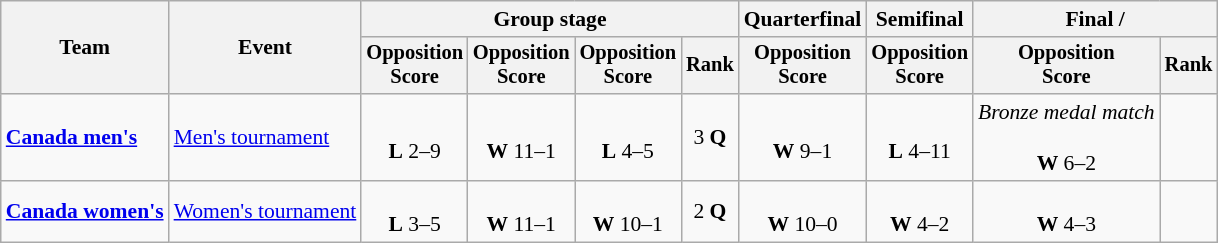<table class="wikitable" style="font-size:90%;text-align:center">
<tr>
<th rowspan="2">Team</th>
<th rowspan="2">Event</th>
<th colspan="4">Group stage</th>
<th>Quarterfinal</th>
<th>Semifinal</th>
<th colspan="2">Final / </th>
</tr>
<tr style="font-size:95%">
<th>Opposition<br>Score</th>
<th>Opposition<br>Score</th>
<th>Opposition<br>Score</th>
<th>Rank</th>
<th>Opposition<br>Score</th>
<th>Opposition<br>Score</th>
<th>Opposition<br>Score</th>
<th>Rank</th>
</tr>
<tr>
<td align=left><strong><a href='#'>Canada men's</a></strong></td>
<td align=left><a href='#'>Men's tournament</a></td>
<td><br><strong>L</strong> 2–9</td>
<td><br><strong>W</strong> 11–1</td>
<td><br><strong>L</strong> 4–5</td>
<td>3 <strong>Q</strong></td>
<td><br><strong>W</strong> 9–1</td>
<td><br><strong>L</strong> 4–11</td>
<td><em>Bronze medal match</em><br><br><strong>W</strong> 6–2</td>
<td></td>
</tr>
<tr>
<td align=left><strong><a href='#'>Canada women's</a></strong></td>
<td align=left><a href='#'>Women's tournament</a></td>
<td><br><strong>L</strong> 3–5</td>
<td><br><strong>W</strong> 11–1</td>
<td><br><strong>W</strong> 10–1</td>
<td>2 <strong>Q</strong></td>
<td><br><strong>W</strong> 10–0</td>
<td><br><strong>W</strong> 4–2</td>
<td><br><strong>W</strong> 4–3</td>
<td></td>
</tr>
</table>
